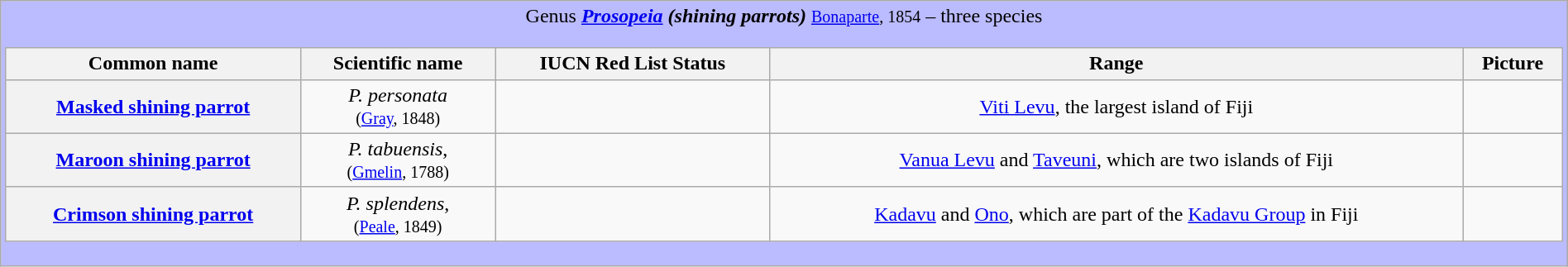<table class="wikitable" style="width:100%;text-align:center">
<tr>
<td colspan="100%" align="center" bgcolor="#BBBBFF">Genus <strong><em><a href='#'>Prosopeia</a> (shining parrots)</em></strong> <small><a href='#'>Bonaparte</a>, 1854</small> – three species<br><table class="wikitable sortable" style="width:100%;text-align:center">
<tr>
<th scope="col">Common name</th>
<th scope="col">Scientific name</th>
<th scope="col">IUCN Red List Status</th>
<th scope="col" class="unsortable">Range</th>
<th scope="col" class="unsortable">Picture</th>
</tr>
<tr>
<th scope="row"><a href='#'>Masked shining parrot</a></th>
<td><em>P. personata</em> <br><small>(<a href='#'>Gray</a>, 1848)</small></td>
<td></td>
<td><a href='#'>Viti Levu</a>, the largest island of Fiji</td>
<td></td>
</tr>
<tr>
<th scope="row"><a href='#'>Maroon shining parrot</a></th>
<td><em>P. tabuensis</em>, <br><small>(<a href='#'>Gmelin</a>, 1788)</small></td>
<td></td>
<td><a href='#'>Vanua Levu</a> and <a href='#'>Taveuni</a>, which are two islands of Fiji</td>
<td></td>
</tr>
<tr>
<th scope="row"><a href='#'>Crimson shining parrot</a></th>
<td><em>P. splendens</em>, <br><small>(<a href='#'>Peale</a>, 1849)</small></td>
<td></td>
<td><a href='#'>Kadavu</a> and <a href='#'>Ono</a>, which are part of the <a href='#'>Kadavu Group</a> in Fiji</td>
<td></td>
</tr>
</table>
</td>
</tr>
</table>
